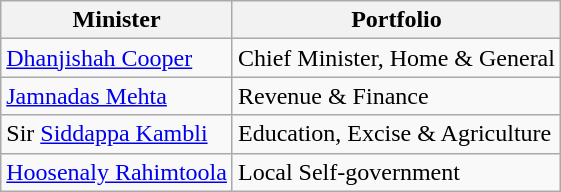<table class="wikitable">
<tr>
<th>Minister</th>
<th>Portfolio</th>
</tr>
<tr>
<td><a href='#'>Dhanjishah Cooper</a></td>
<td>Chief Minister, Home & General</td>
</tr>
<tr>
<td><a href='#'>Jamnadas Mehta</a></td>
<td>Revenue & Finance</td>
</tr>
<tr>
<td>Sir <a href='#'>Siddappa Kambli</a></td>
<td>Education, Excise & Agriculture</td>
</tr>
<tr>
<td><a href='#'>Hoosenaly Rahimtoola</a></td>
<td>Local Self-government</td>
</tr>
</table>
